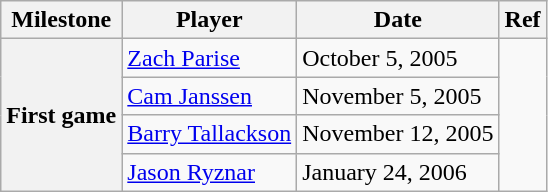<table class="wikitable">
<tr>
<th scope="col">Milestone</th>
<th scope="col">Player</th>
<th scope="col">Date</th>
<th scope="col">Ref</th>
</tr>
<tr>
<th rowspan=4>First game</th>
<td><a href='#'>Zach Parise</a></td>
<td>October 5, 2005</td>
<td rowspan=4></td>
</tr>
<tr>
<td><a href='#'>Cam Janssen</a></td>
<td>November 5, 2005</td>
</tr>
<tr>
<td><a href='#'>Barry Tallackson</a></td>
<td>November 12, 2005</td>
</tr>
<tr>
<td><a href='#'>Jason Ryznar</a></td>
<td>January 24, 2006</td>
</tr>
</table>
